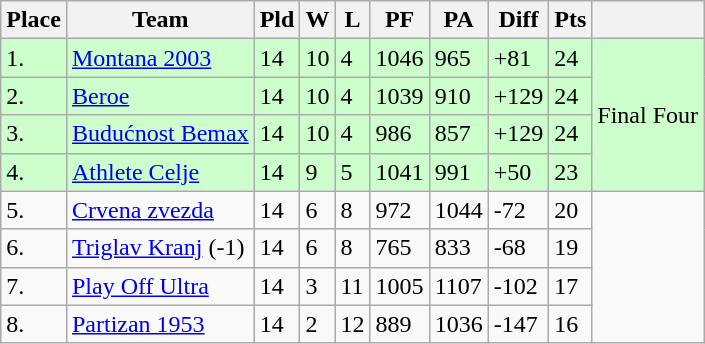<table class="wikitable">
<tr>
<th>Place</th>
<th>Team</th>
<th>Pld</th>
<th>W</th>
<th>L</th>
<th>PF</th>
<th>PA</th>
<th>Diff</th>
<th>Pts</th>
<th></th>
</tr>
<tr bgcolor=#ccffcc>
<td>1.</td>
<td> <a href='#'>Montana 2003</a></td>
<td>14</td>
<td>10</td>
<td>4</td>
<td>1046</td>
<td>965</td>
<td>+81</td>
<td>24</td>
<td rowspan="4">Final Four</td>
</tr>
<tr bgcolor=#ccffcc>
<td>2.</td>
<td> <a href='#'>Beroe</a></td>
<td>14</td>
<td>10</td>
<td>4</td>
<td>1039</td>
<td>910</td>
<td>+129</td>
<td>24</td>
</tr>
<tr bgcolor=#ccffcc>
<td>3.</td>
<td> <a href='#'>Budućnost Bemax</a></td>
<td>14</td>
<td>10</td>
<td>4</td>
<td>986</td>
<td>857</td>
<td>+129</td>
<td>24</td>
</tr>
<tr bgcolor=#ccffcc>
<td>4.</td>
<td> <a href='#'>Athlete Celje</a></td>
<td>14</td>
<td>9</td>
<td>5</td>
<td>1041</td>
<td>991</td>
<td>+50</td>
<td>23</td>
</tr>
<tr>
<td>5.</td>
<td> <a href='#'>Crvena zvezda</a></td>
<td>14</td>
<td>6</td>
<td>8</td>
<td>972</td>
<td>1044</td>
<td>-72</td>
<td>20</td>
<td rowspan="4"></td>
</tr>
<tr>
<td>6.</td>
<td> <a href='#'>Triglav Kranj</a> (-1)</td>
<td>14</td>
<td>6</td>
<td>8</td>
<td>765</td>
<td>833</td>
<td>-68</td>
<td>19</td>
</tr>
<tr>
<td>7.</td>
<td> <a href='#'>Play Off Ultra</a></td>
<td>14</td>
<td>3</td>
<td>11</td>
<td>1005</td>
<td>1107</td>
<td>-102</td>
<td>17</td>
</tr>
<tr>
<td>8.</td>
<td> <a href='#'>Partizan 1953</a></td>
<td>14</td>
<td>2</td>
<td>12</td>
<td>889</td>
<td>1036</td>
<td>-147</td>
<td>16</td>
</tr>
</table>
